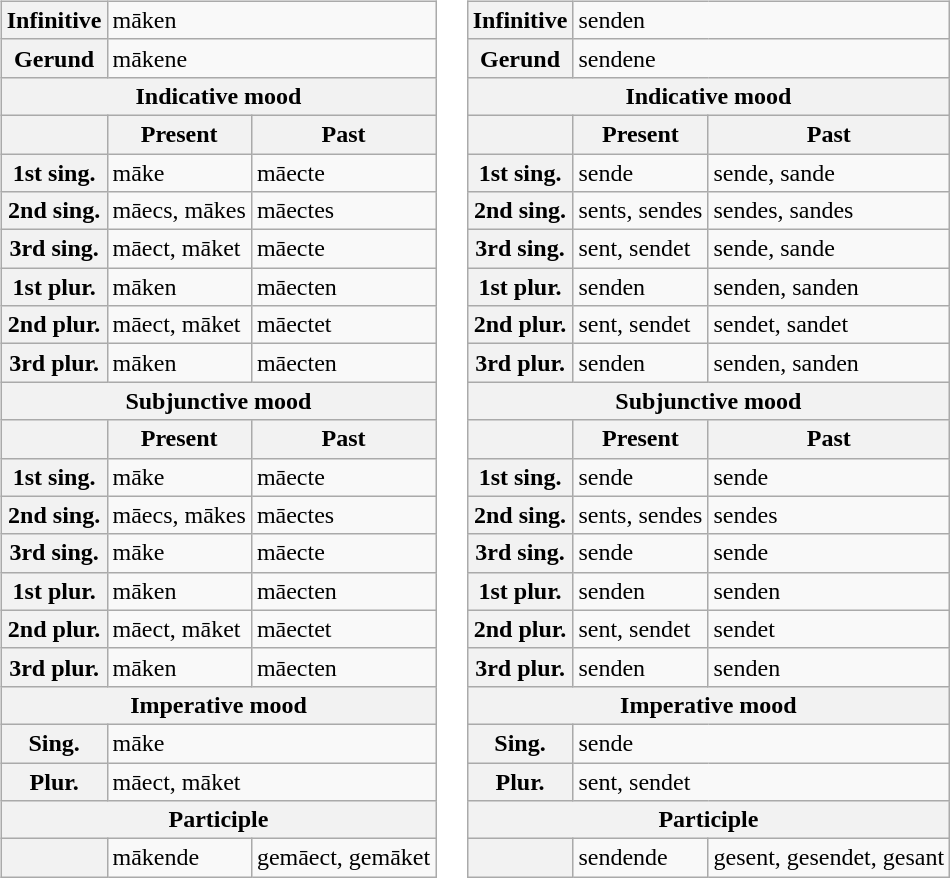<table>
<tr>
<td><br><table class="wikitable">
<tr>
<th>Infinitive</th>
<td colspan="2">māken</td>
</tr>
<tr>
<th>Gerund</th>
<td colspan="2">mākene</td>
</tr>
<tr>
<th colspan="3">Indicative mood</th>
</tr>
<tr>
<th></th>
<th>Present</th>
<th>Past</th>
</tr>
<tr>
<th>1st sing.</th>
<td>māke</td>
<td>māecte</td>
</tr>
<tr>
<th>2nd sing.</th>
<td>māecs, mākes</td>
<td>māectes</td>
</tr>
<tr>
<th>3rd sing.</th>
<td>māect, māket</td>
<td>māecte</td>
</tr>
<tr>
<th>1st plur.</th>
<td>māken</td>
<td>māecten</td>
</tr>
<tr>
<th>2nd plur.</th>
<td>māect, māket</td>
<td>māectet</td>
</tr>
<tr>
<th>3rd plur.</th>
<td>māken</td>
<td>māecten</td>
</tr>
<tr>
<th colspan="3">Subjunctive mood</th>
</tr>
<tr>
<th></th>
<th>Present</th>
<th>Past</th>
</tr>
<tr>
<th>1st sing.</th>
<td>māke</td>
<td>māecte</td>
</tr>
<tr>
<th>2nd sing.</th>
<td>māecs, mākes</td>
<td>māectes</td>
</tr>
<tr>
<th>3rd sing.</th>
<td>māke</td>
<td>māecte</td>
</tr>
<tr>
<th>1st plur.</th>
<td>māken</td>
<td>māecten</td>
</tr>
<tr>
<th>2nd plur.</th>
<td>māect, māket</td>
<td>māectet</td>
</tr>
<tr>
<th>3rd plur.</th>
<td>māken</td>
<td>māecten</td>
</tr>
<tr>
<th colspan="3">Imperative mood</th>
</tr>
<tr>
<th>Sing.</th>
<td colspan="2">māke</td>
</tr>
<tr>
<th>Plur.</th>
<td colspan="2">māect, māket</td>
</tr>
<tr>
<th colspan="3">Participle</th>
</tr>
<tr>
<th></th>
<td>mākende</td>
<td>gemāect, gemāket</td>
</tr>
</table>
</td>
<td><br><table class="wikitable">
<tr>
<th>Infinitive</th>
<td colspan="2">senden</td>
</tr>
<tr>
<th>Gerund</th>
<td colspan="2">sendene</td>
</tr>
<tr>
<th colspan="3">Indicative mood</th>
</tr>
<tr>
<th></th>
<th>Present</th>
<th>Past</th>
</tr>
<tr>
<th>1st sing.</th>
<td>sende</td>
<td>sende, sande</td>
</tr>
<tr>
<th>2nd sing.</th>
<td>sents, sendes</td>
<td>sendes, sandes</td>
</tr>
<tr>
<th>3rd sing.</th>
<td>sent, sendet</td>
<td>sende, sande</td>
</tr>
<tr>
<th>1st plur.</th>
<td>senden</td>
<td>senden, sanden</td>
</tr>
<tr>
<th>2nd plur.</th>
<td>sent, sendet</td>
<td>sendet, sandet</td>
</tr>
<tr>
<th>3rd plur.</th>
<td>senden</td>
<td>senden, sanden</td>
</tr>
<tr>
<th colspan="3">Subjunctive mood</th>
</tr>
<tr>
<th></th>
<th>Present</th>
<th>Past</th>
</tr>
<tr>
<th>1st sing.</th>
<td>sende</td>
<td>sende</td>
</tr>
<tr>
<th>2nd sing.</th>
<td>sents, sendes</td>
<td>sendes</td>
</tr>
<tr>
<th>3rd sing.</th>
<td>sende</td>
<td>sende</td>
</tr>
<tr>
<th>1st plur.</th>
<td>senden</td>
<td>senden</td>
</tr>
<tr>
<th>2nd plur.</th>
<td>sent, sendet</td>
<td>sendet</td>
</tr>
<tr>
<th>3rd plur.</th>
<td>senden</td>
<td>senden</td>
</tr>
<tr>
<th colspan="3">Imperative mood</th>
</tr>
<tr>
<th>Sing.</th>
<td colspan="2">sende</td>
</tr>
<tr>
<th>Plur.</th>
<td colspan="2">sent, sendet</td>
</tr>
<tr>
<th colspan="3">Participle</th>
</tr>
<tr>
<th></th>
<td>sendende</td>
<td>gesent, gesendet, gesant</td>
</tr>
</table>
</td>
</tr>
</table>
